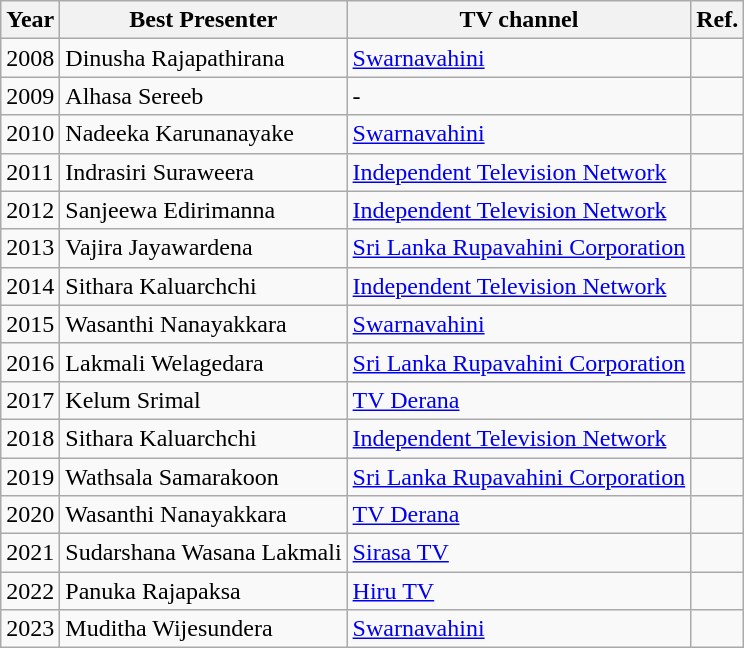<table class="wikitable">
<tr>
<th>Year</th>
<th>Best Presenter</th>
<th>TV channel</th>
<th>Ref.</th>
</tr>
<tr>
<td>2008</td>
<td>Dinusha Rajapathirana</td>
<td><a href='#'>Swarnavahini</a></td>
<td></td>
</tr>
<tr>
<td>2009</td>
<td>Alhasa Sereeb</td>
<td>-</td>
<td></td>
</tr>
<tr>
<td>2010</td>
<td>Nadeeka Karunanayake</td>
<td><a href='#'>Swarnavahini</a></td>
<td></td>
</tr>
<tr>
<td>2011</td>
<td>Indrasiri Suraweera</td>
<td><a href='#'>Independent Television Network</a></td>
<td></td>
</tr>
<tr>
<td>2012</td>
<td>Sanjeewa Edirimanna</td>
<td><a href='#'>Independent Television Network</a></td>
<td></td>
</tr>
<tr>
<td>2013</td>
<td>Vajira Jayawardena</td>
<td><a href='#'>Sri Lanka Rupavahini Corporation</a></td>
<td></td>
</tr>
<tr>
<td>2014</td>
<td>Sithara Kaluarchchi</td>
<td><a href='#'>Independent Television Network</a></td>
<td></td>
</tr>
<tr>
<td>2015</td>
<td>Wasanthi Nanayakkara</td>
<td><a href='#'>Swarnavahini</a></td>
<td></td>
</tr>
<tr>
<td>2016</td>
<td>Lakmali Welagedara</td>
<td><a href='#'>Sri Lanka Rupavahini Corporation</a></td>
<td></td>
</tr>
<tr>
<td>2017</td>
<td>Kelum Srimal</td>
<td><a href='#'>TV Derana</a></td>
<td></td>
</tr>
<tr>
<td>2018</td>
<td>Sithara Kaluarchchi</td>
<td><a href='#'>Independent Television Network</a></td>
<td></td>
</tr>
<tr>
<td>2019</td>
<td>Wathsala Samarakoon</td>
<td><a href='#'>Sri Lanka Rupavahini Corporation</a></td>
<td></td>
</tr>
<tr>
<td>2020</td>
<td>Wasanthi Nanayakkara</td>
<td><a href='#'>TV Derana</a></td>
<td></td>
</tr>
<tr>
<td>2021</td>
<td>Sudarshana Wasana Lakmali</td>
<td><a href='#'>Sirasa TV</a></td>
<td></td>
</tr>
<tr>
<td>2022</td>
<td>Panuka Rajapaksa</td>
<td><a href='#'>Hiru TV</a></td>
<td></td>
</tr>
<tr>
<td>2023</td>
<td>Muditha Wijesundera</td>
<td><a href='#'>Swarnavahini</a></td>
<td></td>
</tr>
</table>
